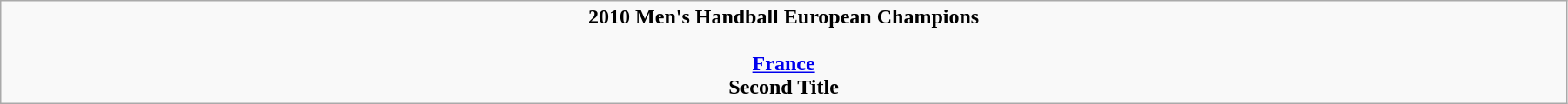<table class="wikitable" style="width: 95%;">
<tr style="text-align: center;">
<td><strong>2010 Men's Handball European Champions</strong><br><br><strong><a href='#'>France</a></strong><br><strong>Second Title</strong></td>
</tr>
</table>
